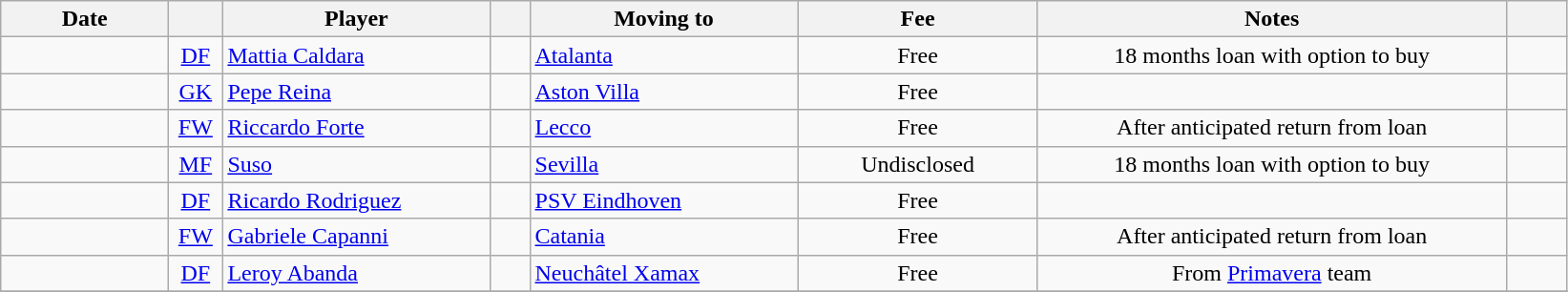<table class="wikitable sortable">
<tr>
<th style="width:110px">Date</th>
<th style="width:30px"></th>
<th style="width:180px">Player</th>
<th style="width:20px"></th>
<th style="width:180px">Moving to</th>
<th style="width:160px">Fee</th>
<th style="width:320px" class="unsortable">Notes</th>
<th style="width:35px"></th>
</tr>
<tr>
<td></td>
<td style="text-align:center"><a href='#'>DF</a></td>
<td> <a href='#'>Mattia Caldara</a></td>
<td style="text-align:center"></td>
<td> <a href='#'>Atalanta</a></td>
<td style="text-align:center">Free</td>
<td style="text-align:center">18 months loan with option to buy</td>
<td></td>
</tr>
<tr>
<td></td>
<td style="text-align:center"><a href='#'>GK</a></td>
<td> <a href='#'>Pepe Reina</a></td>
<td style="text-align:center"></td>
<td> <a href='#'>Aston Villa</a></td>
<td style="text-align:center">Free</td>
<td style="text-align:center"></td>
<td></td>
</tr>
<tr>
<td></td>
<td style="text-align:center"><a href='#'>FW</a></td>
<td> <a href='#'>Riccardo Forte</a></td>
<td style="text-align:center"></td>
<td> <a href='#'>Lecco</a></td>
<td style="text-align:center">Free</td>
<td style="text-align:center">After anticipated return from loan</td>
<td></td>
</tr>
<tr>
<td></td>
<td style="text-align:center"><a href='#'>MF</a></td>
<td> <a href='#'>Suso</a></td>
<td style="text-align:center"></td>
<td> <a href='#'>Sevilla</a></td>
<td style="text-align:center">Undisclosed</td>
<td style="text-align:center">18 months loan with option to buy</td>
<td></td>
</tr>
<tr>
<td></td>
<td style="text-align:center"><a href='#'>DF</a></td>
<td> <a href='#'>Ricardo Rodriguez</a></td>
<td style="text-align:center"></td>
<td> <a href='#'>PSV Eindhoven</a></td>
<td style="text-align:center">Free</td>
<td style="text-align:center"></td>
<td></td>
</tr>
<tr>
<td></td>
<td style="text-align:center"><a href='#'>FW</a></td>
<td> <a href='#'>Gabriele Capanni</a></td>
<td style="text-align:center"></td>
<td> <a href='#'>Catania</a></td>
<td style="text-align:center">Free</td>
<td style="text-align:center">After anticipated return from loan</td>
<td></td>
</tr>
<tr>
<td></td>
<td style="text-align:center"><a href='#'>DF</a></td>
<td>  <a href='#'>Leroy Abanda</a></td>
<td style="text-align:center"></td>
<td> <a href='#'>Neuchâtel Xamax</a></td>
<td style="text-align:center">Free</td>
<td style="text-align:center">From <a href='#'>Primavera</a> team</td>
<td></td>
</tr>
<tr>
</tr>
</table>
